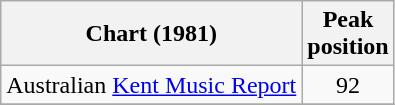<table class="wikitable sortable">
<tr>
<th>Chart (1981)</th>
<th>Peak<br>position</th>
</tr>
<tr>
<td>Australian <a href='#'>Kent Music Report</a></td>
<td style="text-align:center;">92</td>
</tr>
<tr>
</tr>
</table>
